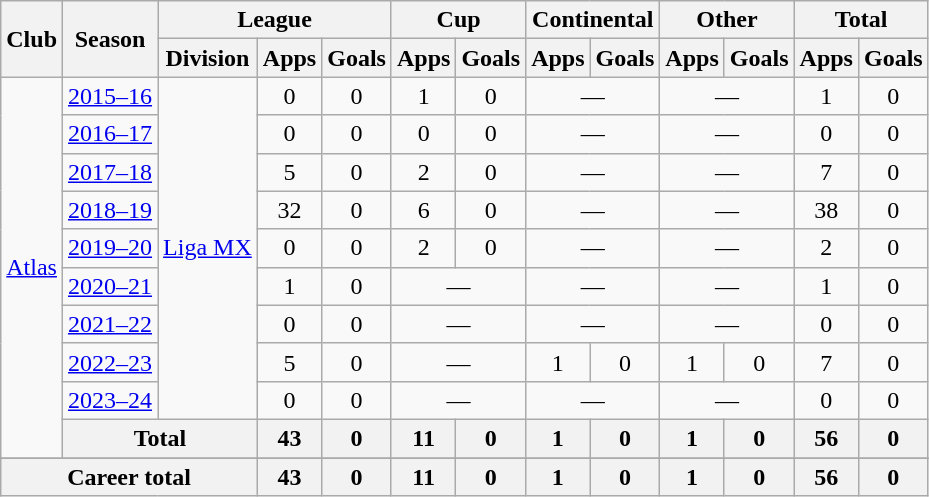<table class="wikitable" style="text-align:center">
<tr>
<th rowspan="2">Club</th>
<th rowspan="2">Season</th>
<th colspan="3">League</th>
<th colspan="2">Cup</th>
<th colspan="2">Continental</th>
<th colspan="2">Other</th>
<th colspan="2">Total</th>
</tr>
<tr>
<th>Division</th>
<th>Apps</th>
<th>Goals</th>
<th>Apps</th>
<th>Goals</th>
<th>Apps</th>
<th>Goals</th>
<th>Apps</th>
<th>Goals</th>
<th>Apps</th>
<th>Goals</th>
</tr>
<tr>
<td rowspan="10"><a href='#'>Atlas</a></td>
<td><a href='#'>2015–16</a></td>
<td rowspan="9"><a href='#'>Liga MX</a></td>
<td>0</td>
<td>0</td>
<td>1</td>
<td>0</td>
<td colspan=2>—</td>
<td colspan=2>—</td>
<td>1</td>
<td>0</td>
</tr>
<tr>
<td><a href='#'>2016–17</a></td>
<td>0</td>
<td>0</td>
<td>0</td>
<td>0</td>
<td colspan=2>—</td>
<td colspan=2>—</td>
<td>0</td>
<td>0</td>
</tr>
<tr>
<td><a href='#'>2017–18</a></td>
<td>5</td>
<td>0</td>
<td>2</td>
<td>0</td>
<td colspan=2>—</td>
<td colspan=2>—</td>
<td>7</td>
<td>0</td>
</tr>
<tr>
<td><a href='#'>2018–19</a></td>
<td>32</td>
<td>0</td>
<td>6</td>
<td>0</td>
<td colspan=2>—</td>
<td colspan=2>—</td>
<td>38</td>
<td>0</td>
</tr>
<tr>
<td><a href='#'>2019–20</a></td>
<td>0</td>
<td>0</td>
<td>2</td>
<td>0</td>
<td colspan=2>—</td>
<td colspan=2>—</td>
<td>2</td>
<td>0</td>
</tr>
<tr>
<td><a href='#'>2020–21</a></td>
<td>1</td>
<td>0</td>
<td colspan=2>—</td>
<td colspan=2>—</td>
<td colspan=2>—</td>
<td>1</td>
<td>0</td>
</tr>
<tr>
<td><a href='#'>2021–22</a></td>
<td>0</td>
<td>0</td>
<td colspan=2>—</td>
<td colspan=2>—</td>
<td colspan=2>—</td>
<td>0</td>
<td>0</td>
</tr>
<tr>
<td><a href='#'>2022–23</a></td>
<td>5</td>
<td>0</td>
<td colspan=2>—</td>
<td>1</td>
<td>0</td>
<td>1</td>
<td>0</td>
<td>7</td>
<td>0</td>
</tr>
<tr>
<td><a href='#'>2023–24</a></td>
<td>0</td>
<td>0</td>
<td colspan=2>—</td>
<td colspan=2>—</td>
<td colspan=2>—</td>
<td>0</td>
<td>0</td>
</tr>
<tr>
<th colspan="2">Total</th>
<th>43</th>
<th>0</th>
<th>11</th>
<th>0</th>
<th>1</th>
<th>0</th>
<th>1</th>
<th>0</th>
<th>56</th>
<th>0</th>
</tr>
<tr>
</tr>
<tr>
<th colspan="3">Career total</th>
<th>43</th>
<th>0</th>
<th>11</th>
<th>0</th>
<th>1</th>
<th>0</th>
<th>1</th>
<th>0</th>
<th>56</th>
<th>0</th>
</tr>
</table>
